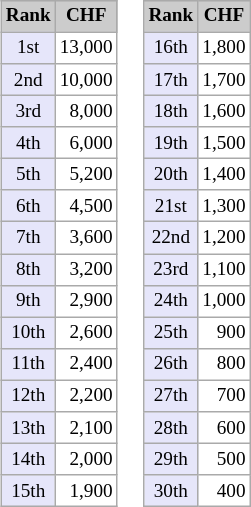<table>
<tr valign = top>
<td><br><table class="wikitable" style="background:#fff; font-size:80%">
<tr style="background:#ccc; text-align:center;">
<th style="background:#ccc;">Rank</th>
<th style="background:#ccc;">CHF</th>
</tr>
<tr>
<td bgcolor=#E6E6FA align=center>1st</td>
<td align=right>13,000</td>
</tr>
<tr>
<td bgcolor=#E6E6FA align=center>2nd</td>
<td align=right>10,000</td>
</tr>
<tr>
<td bgcolor=#E6E6FA align=center>3rd</td>
<td align=right>8,000</td>
</tr>
<tr>
<td bgcolor=#E6E6FA align=center>4th</td>
<td align=right>6,000</td>
</tr>
<tr>
<td bgcolor=#E6E6FA align=center>5th</td>
<td align=right>5,200</td>
</tr>
<tr>
<td bgcolor=#E6E6FA align=center>6th</td>
<td align=right>4,500</td>
</tr>
<tr>
<td bgcolor=#E6E6FA align=center>7th</td>
<td align=right>3,600</td>
</tr>
<tr>
<td bgcolor=#E6E6FA align=center>8th</td>
<td align=right>3,200</td>
</tr>
<tr>
<td bgcolor=#E6E6FA align=center>9th</td>
<td align=right>2,900</td>
</tr>
<tr>
<td bgcolor=#E6E6FA align=center>10th</td>
<td align=right>2,600</td>
</tr>
<tr>
<td bgcolor=#E6E6FA align=center>11th</td>
<td align=right>2,400</td>
</tr>
<tr>
<td bgcolor=#E6E6FA align=center>12th</td>
<td align=right>2,200</td>
</tr>
<tr>
<td bgcolor=#E6E6FA align=center>13th</td>
<td align=right>2,100</td>
</tr>
<tr>
<td bgcolor=#E6E6FA align=center>14th</td>
<td align=right>2,000</td>
</tr>
<tr>
<td bgcolor=#E6E6FA align=center>15th</td>
<td align=right>1,900</td>
</tr>
</table>
</td>
<td><br><table class="wikitable" style="background:#fff; font-size:80%">
<tr style="background:#ccc; text-align:center;">
<th style="background:#ccc;">Rank</th>
<th style="background:#ccc;">CHF</th>
</tr>
<tr>
<td bgcolor=#E6E6FA align=center>16th</td>
<td align=right>1,800</td>
</tr>
<tr>
<td bgcolor=#E6E6FA align=center>17th</td>
<td align=right>1,700</td>
</tr>
<tr>
<td bgcolor=#E6E6FA align=center>18th</td>
<td align=right>1,600</td>
</tr>
<tr>
<td bgcolor=#E6E6FA align=center>19th</td>
<td align=right>1,500</td>
</tr>
<tr>
<td bgcolor=#E6E6FA align=center>20th</td>
<td align=right>1,400</td>
</tr>
<tr>
<td bgcolor=#E6E6FA align=center>21st</td>
<td align=right>1,300</td>
</tr>
<tr>
<td bgcolor=#E6E6FA align=center>22nd</td>
<td align=right>1,200</td>
</tr>
<tr>
<td bgcolor=#E6E6FA align=center>23rd</td>
<td align=right>1,100</td>
</tr>
<tr>
<td bgcolor=#E6E6FA align=center>24th</td>
<td align=right>1,000</td>
</tr>
<tr>
<td bgcolor=#E6E6FA align=center>25th</td>
<td align=right>900</td>
</tr>
<tr>
<td bgcolor=#E6E6FA align=center>26th</td>
<td align=right>800</td>
</tr>
<tr>
<td bgcolor=#E6E6FA align=center>27th</td>
<td align=right>700</td>
</tr>
<tr>
<td bgcolor=#E6E6FA align=center>28th</td>
<td align=right>600</td>
</tr>
<tr>
<td bgcolor=#E6E6FA align=center>29th</td>
<td align=right>500</td>
</tr>
<tr>
<td bgcolor=#E6E6FA align=center>30th</td>
<td align=right>400</td>
</tr>
</table>
</td>
</tr>
</table>
